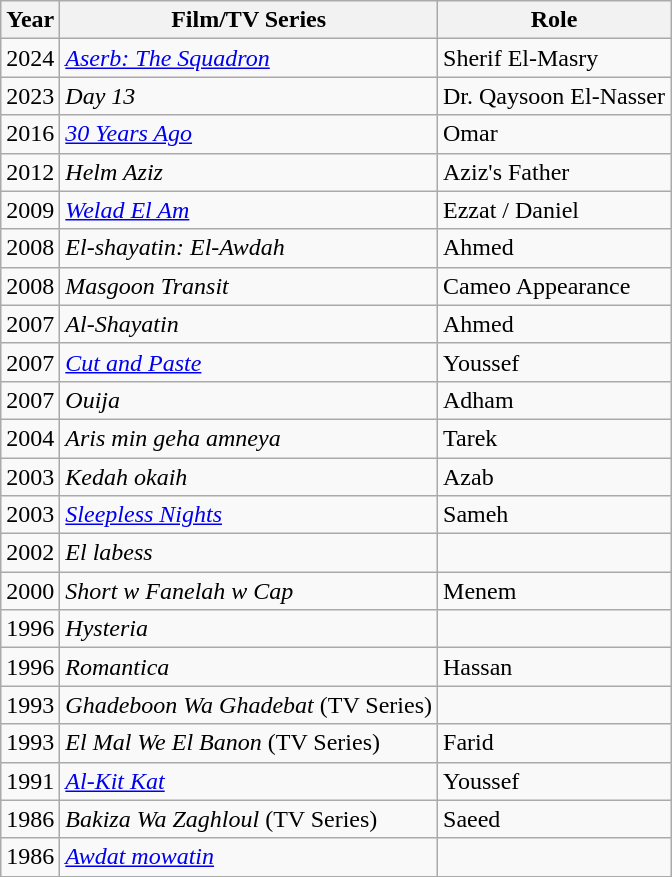<table class="wikitable">
<tr>
<th>Year</th>
<th>Film/TV Series</th>
<th>Role</th>
</tr>
<tr>
<td>2024</td>
<td><em><a href='#'>Aserb: The Squadron</a></em></td>
<td>Sherif El-Masry</td>
</tr>
<tr>
<td>2023</td>
<td><em>Day 13</em></td>
<td>Dr. Qaysoon El-Nasser</td>
</tr>
<tr>
<td>2016</td>
<td><em><a href='#'>30 Years Ago</a></em></td>
<td>Omar</td>
</tr>
<tr>
<td>2012</td>
<td><em>Helm Aziz</em></td>
<td>Aziz's Father</td>
</tr>
<tr>
<td>2009</td>
<td><em><a href='#'>Welad El Am</a></em></td>
<td>Ezzat / Daniel</td>
</tr>
<tr>
<td>2008</td>
<td><em>El-shayatin: El-Awdah</em></td>
<td>Ahmed</td>
</tr>
<tr>
<td>2008</td>
<td><em>Masgoon Transit</em></td>
<td>Cameo Appearance</td>
</tr>
<tr>
<td>2007</td>
<td><em>Al-Shayatin</em></td>
<td>Ahmed</td>
</tr>
<tr>
<td>2007</td>
<td><a href='#'><em>Cut and Paste</em></a></td>
<td>Youssef</td>
</tr>
<tr>
<td>2007</td>
<td><em>Ouija</em></td>
<td>Adham</td>
</tr>
<tr>
<td>2004</td>
<td><em>Aris min geha amneya</em></td>
<td>Tarek</td>
</tr>
<tr>
<td>2003</td>
<td><em>Kedah okaih</em></td>
<td>Azab</td>
</tr>
<tr>
<td>2003</td>
<td><em><a href='#'>Sleepless Nights</a></em></td>
<td>Sameh</td>
</tr>
<tr>
<td>2002</td>
<td><em>El labess</em></td>
<td></td>
</tr>
<tr>
<td>2000</td>
<td><em>Short w Fanelah w Cap</em></td>
<td>Menem</td>
</tr>
<tr>
<td>1996</td>
<td><em>Hysteria</em></td>
<td></td>
</tr>
<tr>
<td>1996</td>
<td><em>Romantica</em></td>
<td>Hassan</td>
</tr>
<tr>
<td>1993</td>
<td><em>Ghadeboon Wa Ghadebat</em> (TV Series)</td>
<td></td>
</tr>
<tr>
<td>1993</td>
<td><em>El Mal We El Banon</em> (TV Series)</td>
<td>Farid</td>
</tr>
<tr>
<td>1991</td>
<td><em><a href='#'>Al-Kit Kat</a></em></td>
<td>Youssef</td>
</tr>
<tr>
<td>1986</td>
<td><em>Bakiza Wa Zaghloul</em> (TV Series)</td>
<td>Saeed</td>
</tr>
<tr>
<td>1986</td>
<td><em><a href='#'>Awdat mowatin</a></em></td>
<td></td>
</tr>
<tr>
</tr>
</table>
